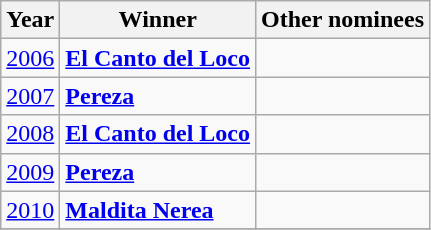<table class="wikitable">
<tr>
<th>Year</th>
<th>Winner</th>
<th>Other nominees</th>
</tr>
<tr>
<td><a href='#'>2006</a></td>
<td><strong><a href='#'>El Canto del Loco</a></strong></td>
<td></td>
</tr>
<tr>
<td><a href='#'>2007</a></td>
<td><strong><a href='#'>Pereza</a></strong></td>
<td></td>
</tr>
<tr>
<td><a href='#'>2008</a></td>
<td><strong><a href='#'>El Canto del Loco</a></strong></td>
<td></td>
</tr>
<tr>
<td><a href='#'>2009</a></td>
<td><strong><a href='#'>Pereza</a></strong></td>
<td></td>
</tr>
<tr>
<td><a href='#'>2010</a></td>
<td><strong><a href='#'>Maldita Nerea</a></strong></td>
<td></td>
</tr>
<tr>
</tr>
</table>
